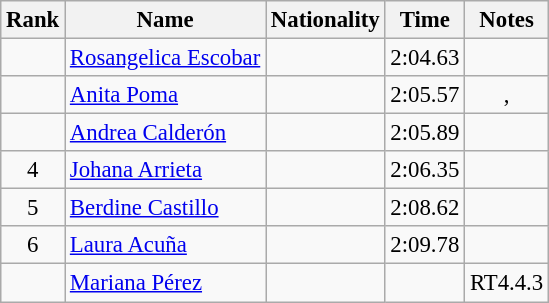<table class="wikitable sortable" style="text-align:center;font-size:95%">
<tr>
<th>Rank</th>
<th>Name</th>
<th>Nationality</th>
<th>Time</th>
<th>Notes</th>
</tr>
<tr>
<td></td>
<td align=left><a href='#'>Rosangelica Escobar</a></td>
<td align=left></td>
<td>2:04.63</td>
<td></td>
</tr>
<tr>
<td></td>
<td align=left><a href='#'>Anita Poma</a></td>
<td align=left></td>
<td>2:05.57</td>
<td>, </td>
</tr>
<tr>
<td></td>
<td align=left><a href='#'>Andrea Calderón</a></td>
<td align=left></td>
<td>2:05.89</td>
<td></td>
</tr>
<tr>
<td>4</td>
<td align=left><a href='#'>Johana Arrieta</a></td>
<td align=left></td>
<td>2:06.35</td>
<td></td>
</tr>
<tr>
<td>5</td>
<td align=left><a href='#'>Berdine Castillo</a></td>
<td align=left></td>
<td>2:08.62</td>
<td></td>
</tr>
<tr>
<td>6</td>
<td align=left><a href='#'>Laura Acuña</a></td>
<td align=left></td>
<td>2:09.78</td>
<td></td>
</tr>
<tr>
<td></td>
<td align=left><a href='#'>Mariana Pérez</a></td>
<td align=left></td>
<td></td>
<td>RT4.4.3</td>
</tr>
</table>
